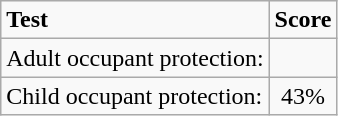<table class="wikitable">
<tr>
<td><strong>Test</strong></td>
<td><strong>Score</strong></td>
</tr>
<tr>
<td>Adult occupant protection:</td>
<td style="text-align:center;"></td>
</tr>
<tr>
<td>Child occupant protection:</td>
<td style="text-align:center;">43%</td>
</tr>
</table>
